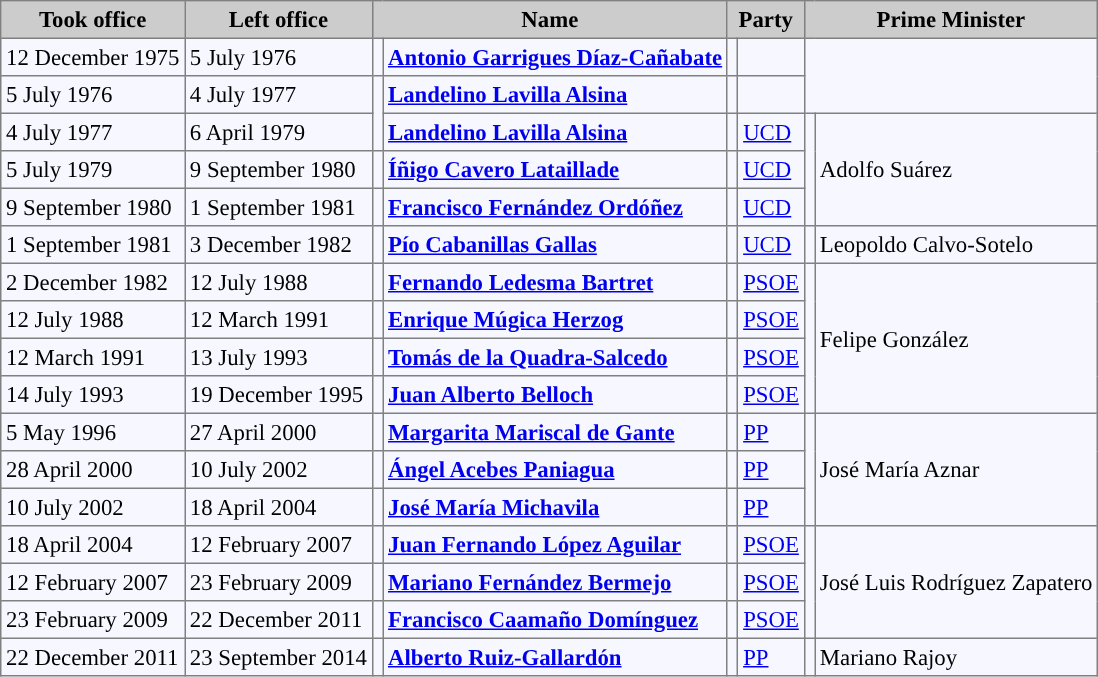<table bgcolor="#f7f8ff" cellpadding="3" cellspacing="0" border="1" style="font-size: 95%; border: gray solid 1px; border-collapse: collapse;">
<tr bgcolor="#CCCCCC">
<th align="center">Took office</th>
<th align="center">Left office</th>
<th colspan="2">Name</th>
<th colspan="2">Party</th>
<th colspan="2">Prime Minister</th>
</tr>
<tr>
<td>12 December 1975</td>
<td>5 July 1976</td>
<td></td>
<td><strong><a href='#'>Antonio Garrigues Díaz-Cañabate</a></strong></td>
<td></td>
<td></td>
</tr>
<tr>
<td>5 July 1976</td>
<td>4 July 1977</td>
<td rowspan="2"></td>
<td><strong><a href='#'>Landelino Lavilla Alsina</a></strong></td>
<td></td>
<td></td>
</tr>
<tr>
<td>4 July 1977</td>
<td>6 April 1979</td>
<td><strong><a href='#'>Landelino Lavilla Alsina</a></strong></td>
<td style="background-color: "></td>
<td><a href='#'>UCD</a></td>
<td rowspan="3" style="background-color: "></td>
<td rowspan="3">Adolfo Suárez</td>
</tr>
<tr>
<td>5 July 1979</td>
<td>9 September 1980</td>
<td></td>
<td><strong><a href='#'>Íñigo Cavero Lataillade</a></strong></td>
<td style="background-color: "></td>
<td><a href='#'>UCD</a></td>
</tr>
<tr>
<td>9 September 1980</td>
<td>1 September 1981</td>
<td></td>
<td><strong><a href='#'>Francisco Fernández Ordóñez</a></strong></td>
<td style="background-color: "></td>
<td><a href='#'>UCD</a></td>
</tr>
<tr>
<td>1 September 1981</td>
<td>3 December 1982</td>
<td></td>
<td><strong><a href='#'>Pío Cabanillas Gallas</a></strong></td>
<td style="background-color: "></td>
<td><a href='#'>UCD</a></td>
<td style="background-color: "></td>
<td>Leopoldo Calvo-Sotelo</td>
</tr>
<tr>
<td>2 December 1982</td>
<td>12 July 1988</td>
<td></td>
<td><strong><a href='#'>Fernando Ledesma Bartret</a></strong></td>
<td style="background-color: "></td>
<td><a href='#'>PSOE</a></td>
<td rowspan="4" style="background-color: "></td>
<td rowspan="4">Felipe González</td>
</tr>
<tr>
<td>12 July 1988</td>
<td>12 March 1991</td>
<td></td>
<td><strong><a href='#'>Enrique Múgica Herzog</a></strong></td>
<td style="background-color: "></td>
<td><a href='#'>PSOE</a></td>
</tr>
<tr>
<td>12 March 1991</td>
<td>13 July 1993</td>
<td></td>
<td><strong><a href='#'>Tomás de la Quadra-Salcedo</a></strong></td>
<td style="background-color: "></td>
<td><a href='#'>PSOE</a></td>
</tr>
<tr>
<td>14 July 1993</td>
<td>19 December 1995</td>
<td></td>
<td><strong><a href='#'>Juan Alberto Belloch</a></strong></td>
<td style="background-color: "></td>
<td><a href='#'>PSOE</a></td>
</tr>
<tr>
<td>5 May 1996</td>
<td>27 April 2000</td>
<td></td>
<td><strong><a href='#'>Margarita Mariscal de Gante</a></strong></td>
<td style="background-color: "></td>
<td><a href='#'>PP</a></td>
<td rowspan="3" style="background-color: "></td>
<td rowspan="3">José María Aznar</td>
</tr>
<tr>
<td>28 April 2000</td>
<td>10 July 2002</td>
<td></td>
<td><strong><a href='#'>Ángel Acebes Paniagua</a></strong></td>
<td style="background-color: "></td>
<td><a href='#'>PP</a></td>
</tr>
<tr>
<td>10 July 2002</td>
<td>18 April 2004</td>
<td></td>
<td><strong><a href='#'>José María Michavila</a></strong></td>
<td style="background-color: "></td>
<td><a href='#'>PP</a></td>
</tr>
<tr>
<td>18 April 2004</td>
<td>12 February 2007</td>
<td></td>
<td><strong><a href='#'>Juan Fernando López Aguilar</a></strong></td>
<td style="background-color: "></td>
<td><a href='#'>PSOE</a></td>
<td rowspan="3" style="background-color: "></td>
<td rowspan="3">José Luis Rodríguez Zapatero</td>
</tr>
<tr>
<td>12 February 2007</td>
<td>23 February 2009</td>
<td></td>
<td><strong><a href='#'>Mariano Fernández Bermejo</a></strong></td>
<td style="background-color: "></td>
<td><a href='#'>PSOE</a></td>
</tr>
<tr>
<td>23 February 2009</td>
<td>22 December 2011</td>
<td></td>
<td><strong><a href='#'>Francisco Caamaño Domínguez</a></strong></td>
<td style="background-color: "></td>
<td><a href='#'>PSOE</a></td>
</tr>
<tr>
<td>22 December 2011</td>
<td>23 September 2014</td>
<td></td>
<td><strong><a href='#'>Alberto Ruiz-Gallardón</a></strong></td>
<td style="background-color: "></td>
<td><a href='#'>PP</a></td>
<td style="background-color: "></td>
<td>Mariano Rajoy</td>
</tr>
</table>
